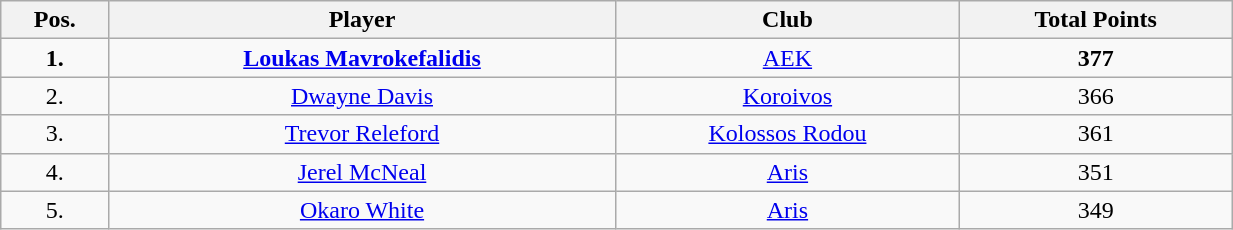<table class="wikitable" style="text-align: center;" width="65%">
<tr>
<th>Pos.</th>
<th>Player</th>
<th>Club</th>
<th>Total Points</th>
</tr>
<tr>
<td align="center"><strong>1.</strong></td>
<td> <strong><a href='#'>Loukas Mavrokefalidis</a></strong></td>
<td><a href='#'>AEK</a></td>
<td align="center"><strong>377</strong></td>
</tr>
<tr>
<td align="center">2.</td>
<td> <a href='#'>Dwayne Davis</a></td>
<td><a href='#'>Koroivos</a></td>
<td align="center">366</td>
</tr>
<tr>
<td align="center">3.</td>
<td> <a href='#'>Trevor Releford</a></td>
<td><a href='#'>Kolossos Rodou</a></td>
<td align="center">361</td>
</tr>
<tr>
<td align="center">4.</td>
<td> <a href='#'>Jerel McNeal</a></td>
<td><a href='#'>Aris</a></td>
<td align="center">351</td>
</tr>
<tr>
<td align="center">5.</td>
<td> <a href='#'>Okaro White</a></td>
<td><a href='#'>Aris</a></td>
<td align="center">349</td>
</tr>
</table>
